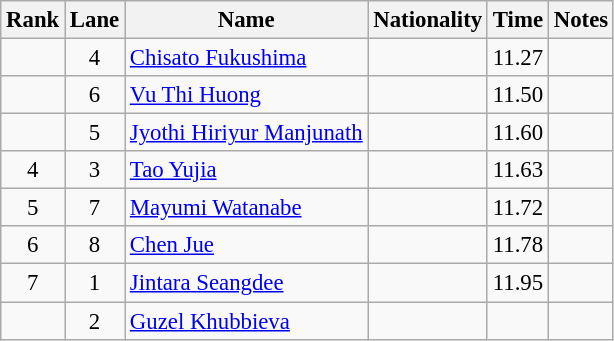<table class="wikitable sortable" style="text-align:center;font-size:95%">
<tr>
<th>Rank</th>
<th>Lane</th>
<th>Name</th>
<th>Nationality</th>
<th>Time</th>
<th>Notes</th>
</tr>
<tr>
<td></td>
<td>4</td>
<td align=left><a href='#'>Chisato Fukushima</a></td>
<td align=left></td>
<td>11.27</td>
<td></td>
</tr>
<tr>
<td></td>
<td>6</td>
<td align=left><a href='#'>Vu Thi Huong</a></td>
<td align=left></td>
<td>11.50</td>
<td></td>
</tr>
<tr>
<td></td>
<td>5</td>
<td align=left><a href='#'>Jyothi Hiriyur Manjunath</a></td>
<td align=left></td>
<td>11.60</td>
<td></td>
</tr>
<tr>
<td>4</td>
<td>3</td>
<td align=left><a href='#'>Tao Yujia</a></td>
<td align=left></td>
<td>11.63</td>
<td></td>
</tr>
<tr>
<td>5</td>
<td>7</td>
<td align=left><a href='#'>Mayumi Watanabe</a></td>
<td align=left></td>
<td>11.72</td>
<td></td>
</tr>
<tr>
<td>6</td>
<td>8</td>
<td align=left><a href='#'>Chen Jue</a></td>
<td align=left></td>
<td>11.78</td>
<td></td>
</tr>
<tr>
<td>7</td>
<td>1</td>
<td align=left><a href='#'>Jintara Seangdee</a></td>
<td align=left></td>
<td>11.95</td>
<td></td>
</tr>
<tr>
<td></td>
<td>2</td>
<td align=left><a href='#'>Guzel Khubbieva</a></td>
<td align=left></td>
<td></td>
<td></td>
</tr>
</table>
